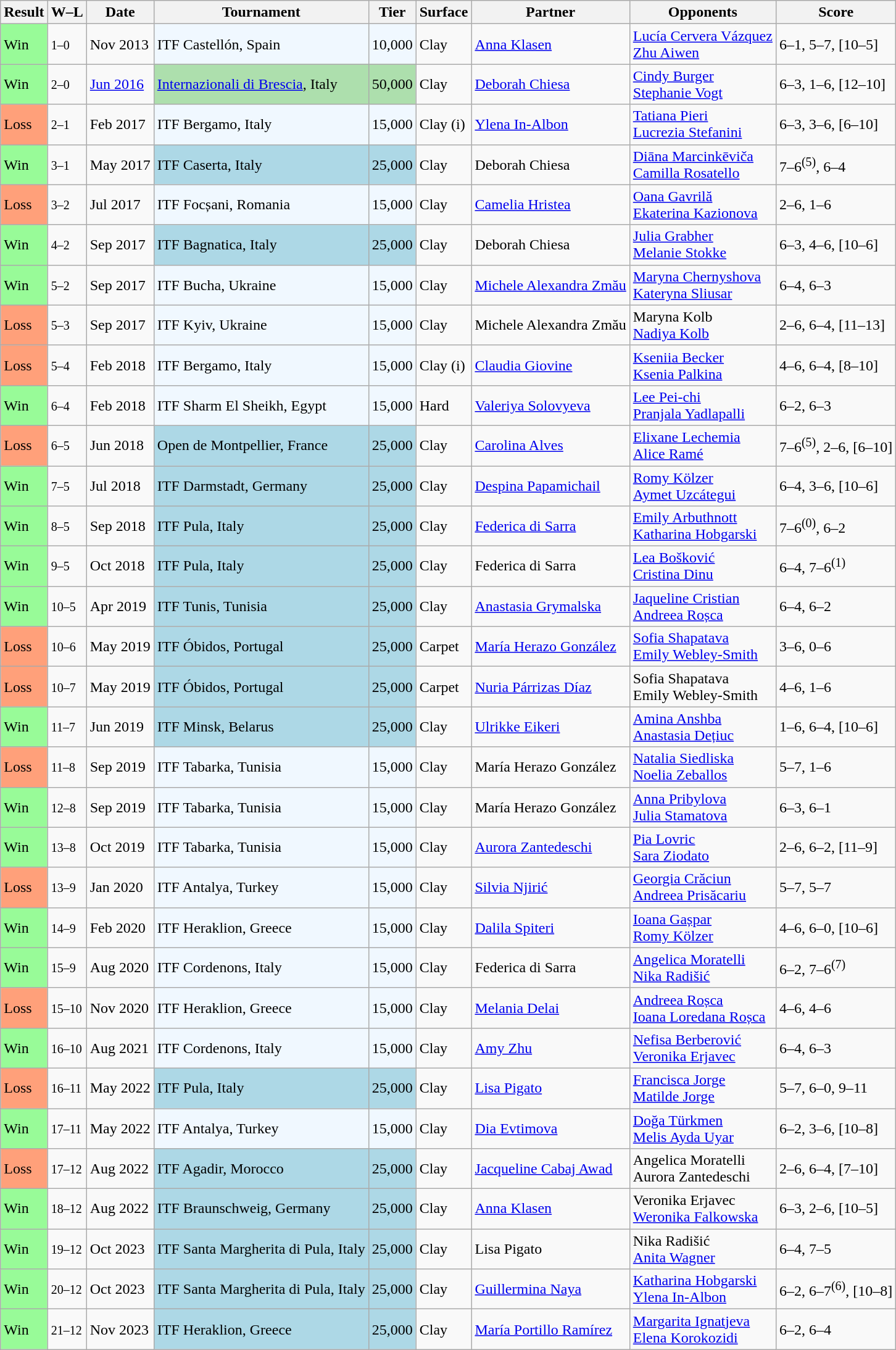<table class="sortable wikitable">
<tr>
<th>Result</th>
<th class="unsortable">W–L</th>
<th>Date</th>
<th>Tournament</th>
<th>Tier</th>
<th>Surface</th>
<th>Partner</th>
<th>Opponents</th>
<th class="unsortable">Score</th>
</tr>
<tr>
<td style="background:#98fb98;">Win</td>
<td><small>1–0</small></td>
<td>Nov 2013</td>
<td bgcolor=f0f8ff>ITF Castellón, Spain</td>
<td bgcolor=f0f8ff>10,000</td>
<td>Clay</td>
<td> <a href='#'>Anna Klasen</a></td>
<td> <a href='#'>Lucía Cervera Vázquez</a> <br>  <a href='#'>Zhu Aiwen</a></td>
<td>6–1, 5–7, [10–5]</td>
</tr>
<tr>
<td style="background:#98fb98;">Win</td>
<td><small>2–0</small></td>
<td><a href='#'>Jun 2016</a></td>
<td bgcolor=addfad><a href='#'>Internazionali di Brescia</a>, Italy</td>
<td bgcolor=addfad>50,000</td>
<td>Clay</td>
<td> <a href='#'>Deborah Chiesa</a></td>
<td> <a href='#'>Cindy Burger</a> <br>  <a href='#'>Stephanie Vogt</a></td>
<td>6–3, 1–6, [12–10]</td>
</tr>
<tr>
<td bgcolor="FFA07A">Loss</td>
<td><small>2–1</small></td>
<td>Feb 2017</td>
<td bgcolor=f0f8ff>ITF Bergamo, Italy</td>
<td bgcolor=f0f8ff>15,000</td>
<td>Clay (i)</td>
<td> <a href='#'>Ylena In-Albon</a></td>
<td> <a href='#'>Tatiana Pieri</a> <br>  <a href='#'>Lucrezia Stefanini</a></td>
<td>6–3, 3–6, [6–10]</td>
</tr>
<tr>
<td style="background:#98fb98;">Win</td>
<td><small>3–1</small></td>
<td>May 2017</td>
<td bgcolor=lightblue>ITF Caserta, Italy</td>
<td bgcolor=lightblue>25,000</td>
<td>Clay</td>
<td> Deborah Chiesa</td>
<td> <a href='#'>Diāna Marcinkēviča</a> <br>  <a href='#'>Camilla Rosatello</a></td>
<td>7–6<sup>(5)</sup>, 6–4</td>
</tr>
<tr>
<td bgcolor="FFA07A">Loss</td>
<td><small>3–2</small></td>
<td>Jul 2017</td>
<td bgcolor=f0f8ff>ITF Focșani, Romania</td>
<td bgcolor=f0f8ff>15,000</td>
<td>Clay</td>
<td> <a href='#'>Camelia Hristea</a></td>
<td> <a href='#'>Oana Gavrilă</a> <br>  <a href='#'>Ekaterina Kazionova</a></td>
<td>2–6, 1–6</td>
</tr>
<tr>
<td style="background:#98fb98;">Win</td>
<td><small>4–2</small></td>
<td>Sep 2017</td>
<td bgcolor=lightblue>ITF Bagnatica, Italy</td>
<td bgcolor=lightblue>25,000</td>
<td>Clay</td>
<td> Deborah Chiesa</td>
<td> <a href='#'>Julia Grabher</a> <br>  <a href='#'>Melanie Stokke</a></td>
<td>6–3, 4–6, [10–6]</td>
</tr>
<tr>
<td style="background:#98fb98;">Win</td>
<td><small>5–2</small></td>
<td>Sep 2017</td>
<td bgcolor=f0f8ff>ITF Bucha, Ukraine</td>
<td bgcolor=f0f8ff>15,000</td>
<td>Clay</td>
<td> <a href='#'>Michele Alexandra Zmău</a></td>
<td> <a href='#'>Maryna Chernyshova</a> <br>  <a href='#'>Kateryna Sliusar</a></td>
<td>6–4, 6–3</td>
</tr>
<tr>
<td bgcolor="FFA07A">Loss</td>
<td><small>5–3</small></td>
<td>Sep 2017</td>
<td bgcolor=f0f8ff>ITF Kyiv, Ukraine</td>
<td bgcolor=f0f8ff>15,000</td>
<td>Clay</td>
<td> Michele Alexandra Zmău</td>
<td> Maryna Kolb <br>  <a href='#'>Nadiya Kolb</a></td>
<td>2–6, 6–4, [11–13]</td>
</tr>
<tr>
<td bgcolor="FFA07A">Loss</td>
<td><small>5–4</small></td>
<td>Feb 2018</td>
<td bgcolor=f0f8ff>ITF Bergamo, Italy</td>
<td bgcolor=f0f8ff>15,000</td>
<td>Clay (i)</td>
<td> <a href='#'>Claudia Giovine</a></td>
<td> <a href='#'>Kseniia Becker</a> <br>  <a href='#'>Ksenia Palkina</a></td>
<td>4–6, 6–4, [8–10]</td>
</tr>
<tr>
<td style="background:#98fb98;">Win</td>
<td><small>6–4</small></td>
<td>Feb 2018</td>
<td bgcolor=f0f8ff>ITF Sharm El Sheikh, Egypt</td>
<td bgcolor=f0f8ff>15,000</td>
<td>Hard</td>
<td> <a href='#'>Valeriya Solovyeva</a></td>
<td> <a href='#'>Lee Pei-chi</a> <br>  <a href='#'>Pranjala Yadlapalli</a></td>
<td>6–2, 6–3</td>
</tr>
<tr>
<td bgcolor="FFA07A">Loss</td>
<td><small>6–5</small></td>
<td>Jun 2018</td>
<td bgcolor=lightblue>Open de Montpellier, France</td>
<td bgcolor=lightblue>25,000</td>
<td>Clay</td>
<td> <a href='#'>Carolina Alves</a></td>
<td> <a href='#'>Elixane Lechemia</a> <br>  <a href='#'>Alice Ramé</a></td>
<td>7–6<sup>(5)</sup>, 2–6, [6–10]</td>
</tr>
<tr>
<td style="background:#98fb98;">Win</td>
<td><small>7–5</small></td>
<td>Jul 2018</td>
<td bgcolor=lightblue>ITF Darmstadt, Germany</td>
<td bgcolor=lightblue>25,000</td>
<td>Clay</td>
<td> <a href='#'>Despina Papamichail</a></td>
<td> <a href='#'>Romy Kölzer</a> <br>  <a href='#'>Aymet Uzcátegui</a></td>
<td>6–4, 3–6, [10–6]</td>
</tr>
<tr>
<td style="background:#98fb98;">Win</td>
<td><small>8–5</small></td>
<td>Sep 2018</td>
<td bgcolor=lightblue>ITF Pula, Italy</td>
<td bgcolor=lightblue>25,000</td>
<td>Clay</td>
<td> <a href='#'>Federica di Sarra</a></td>
<td> <a href='#'>Emily Arbuthnott</a> <br>  <a href='#'>Katharina Hobgarski</a></td>
<td>7–6<sup>(0)</sup>, 6–2</td>
</tr>
<tr>
<td style="background:#98fb98;">Win</td>
<td><small>9–5</small></td>
<td>Oct 2018</td>
<td bgcolor=lightblue>ITF Pula, Italy</td>
<td bgcolor=lightblue>25,000</td>
<td>Clay</td>
<td> Federica di Sarra</td>
<td> <a href='#'>Lea Bošković</a> <br>  <a href='#'>Cristina Dinu</a></td>
<td>6–4, 7–6<sup>(1)</sup></td>
</tr>
<tr>
<td style="background:#98fb98;">Win</td>
<td><small>10–5</small></td>
<td>Apr 2019</td>
<td bgcolor=lightblue>ITF Tunis, Tunisia</td>
<td bgcolor=lightblue>25,000</td>
<td>Clay</td>
<td> <a href='#'>Anastasia Grymalska</a></td>
<td> <a href='#'>Jaqueline Cristian</a> <br>  <a href='#'>Andreea Roșca</a></td>
<td>6–4, 6–2</td>
</tr>
<tr>
<td bgcolor="FFA07A">Loss</td>
<td><small>10–6</small></td>
<td>May 2019</td>
<td bgcolor=lightblue>ITF Óbidos, Portugal</td>
<td bgcolor=lightblue>25,000</td>
<td>Carpet</td>
<td> <a href='#'>María Herazo González</a></td>
<td> <a href='#'>Sofia Shapatava</a> <br>  <a href='#'>Emily Webley-Smith</a></td>
<td>3–6, 0–6</td>
</tr>
<tr>
<td bgcolor="FFA07A">Loss</td>
<td><small>10–7</small></td>
<td>May 2019</td>
<td bgcolor=lightblue>ITF Óbidos, Portugal</td>
<td bgcolor=lightblue>25,000</td>
<td>Carpet</td>
<td> <a href='#'>Nuria Párrizas Díaz</a></td>
<td> Sofia Shapatava <br>  Emily Webley-Smith</td>
<td>4–6, 1–6</td>
</tr>
<tr>
<td style="background:#98fb98;">Win</td>
<td><small>11–7</small></td>
<td>Jun 2019</td>
<td bgcolor=lightblue>ITF Minsk, Belarus</td>
<td bgcolor=lightblue>25,000</td>
<td>Clay</td>
<td> <a href='#'>Ulrikke Eikeri</a></td>
<td> <a href='#'>Amina Anshba</a> <br>  <a href='#'>Anastasia Dețiuc</a></td>
<td>1–6, 6–4, [10–6]</td>
</tr>
<tr>
<td style="background:#ffa07a;">Loss</td>
<td><small>11–8</small></td>
<td>Sep 2019</td>
<td bgcolor=f0f8ff>ITF Tabarka, Tunisia</td>
<td bgcolor=f0f8ff>15,000</td>
<td>Clay</td>
<td> María Herazo González</td>
<td> <a href='#'>Natalia Siedliska</a> <br>  <a href='#'>Noelia Zeballos</a></td>
<td>5–7, 1–6</td>
</tr>
<tr>
<td style="background:#98fb98;">Win</td>
<td><small>12–8</small></td>
<td>Sep 2019</td>
<td bgcolor=f0f8ff>ITF Tabarka, Tunisia</td>
<td bgcolor=f0f8ff>15,000</td>
<td>Clay</td>
<td> María Herazo González</td>
<td> <a href='#'>Anna Pribylova</a> <br>  <a href='#'>Julia Stamatova</a></td>
<td>6–3, 6–1</td>
</tr>
<tr>
<td style="background:#98fb98;">Win</td>
<td><small>13–8</small></td>
<td>Oct 2019</td>
<td bgcolor=f0f8ff>ITF Tabarka, Tunisia</td>
<td bgcolor=f0f8ff>15,000</td>
<td>Clay</td>
<td> <a href='#'>Aurora Zantedeschi</a></td>
<td> <a href='#'>Pia Lovric</a> <br>  <a href='#'>Sara Ziodato</a></td>
<td>2–6, 6–2, [11–9]</td>
</tr>
<tr>
<td style="background:#ffa07a;">Loss</td>
<td><small>13–9</small></td>
<td>Jan 2020</td>
<td bgcolor=f0f8ff>ITF Antalya, Turkey</td>
<td bgcolor=f0f8ff>15,000</td>
<td>Clay</td>
<td> <a href='#'>Silvia Njirić</a></td>
<td> <a href='#'>Georgia Crăciun</a> <br>  <a href='#'>Andreea Prisăcariu</a></td>
<td>5–7, 5–7</td>
</tr>
<tr>
<td style="background:#98fb98;">Win</td>
<td><small>14–9</small></td>
<td>Feb 2020</td>
<td bgcolor=f0f8ff>ITF Heraklion, Greece</td>
<td bgcolor=f0f8ff>15,000</td>
<td>Clay</td>
<td> <a href='#'>Dalila Spiteri</a></td>
<td> <a href='#'>Ioana Gașpar</a> <br>  <a href='#'>Romy Kölzer</a></td>
<td>4–6, 6–0, [10–6]</td>
</tr>
<tr>
<td style="background:#98fb98;">Win</td>
<td><small>15–9</small></td>
<td>Aug 2020</td>
<td bgcolor=f0f8ff>ITF Cordenons, Italy</td>
<td bgcolor=f0f8ff>15,000</td>
<td>Clay</td>
<td> Federica di Sarra</td>
<td> <a href='#'>Angelica Moratelli</a> <br>  <a href='#'>Nika Radišić</a></td>
<td>6–2, 7–6<sup>(7)</sup></td>
</tr>
<tr>
<td style="background:#ffa07a;">Loss</td>
<td><small>15–10</small></td>
<td>Nov 2020</td>
<td bgcolor=f0f8ff>ITF Heraklion, Greece</td>
<td bgcolor=f0f8ff>15,000</td>
<td>Clay</td>
<td> <a href='#'>Melania Delai</a></td>
<td> <a href='#'>Andreea Roșca</a> <br>  <a href='#'>Ioana Loredana Roșca</a></td>
<td>4–6, 4–6</td>
</tr>
<tr>
<td style="background:#98fb98;">Win</td>
<td><small>16–10</small></td>
<td>Aug 2021</td>
<td bgcolor=f0f8ff>ITF Cordenons, Italy</td>
<td bgcolor=f0f8ff>15,000</td>
<td>Clay</td>
<td> <a href='#'>Amy Zhu</a></td>
<td> <a href='#'>Nefisa Berberović</a><br>  <a href='#'>Veronika Erjavec</a></td>
<td>6–4, 6–3</td>
</tr>
<tr>
<td bgcolor="FFA07A">Loss</td>
<td><small>16–11</small></td>
<td>May 2022</td>
<td bgcolor=lightblue>ITF Pula, Italy</td>
<td bgcolor=lightblue>25,000</td>
<td>Clay</td>
<td> <a href='#'>Lisa Pigato</a></td>
<td> <a href='#'>Francisca Jorge</a> <br>  <a href='#'>Matilde Jorge</a></td>
<td>5–7, 6–0, 9–11</td>
</tr>
<tr>
<td bgcolor=98FB98>Win</td>
<td><small>17–11</small></td>
<td>May 2022</td>
<td bgcolor=f0f8ff>ITF Antalya, Turkey</td>
<td bgcolor=f0f8ff>15,000</td>
<td>Clay</td>
<td> <a href='#'>Dia Evtimova</a></td>
<td> <a href='#'>Doğa Türkmen</a> <br>  <a href='#'>Melis Ayda Uyar</a></td>
<td>6–2, 3–6, [10–8]</td>
</tr>
<tr>
<td bgcolor="FFA07A">Loss</td>
<td><small>17–12</small></td>
<td>Aug 2022</td>
<td bgcolor=lightblue>ITF Agadir, Morocco</td>
<td bgcolor=lightblue>25,000</td>
<td>Clay</td>
<td> <a href='#'>Jacqueline Cabaj Awad</a></td>
<td> Angelica Moratelli <br>  Aurora Zantedeschi</td>
<td>2–6, 6–4, [7–10]</td>
</tr>
<tr>
<td bgcolor=98FB98>Win</td>
<td><small>18–12</small></td>
<td>Aug 2022</td>
<td bgcolor=lightblue>ITF Braunschweig, Germany</td>
<td bgcolor=lightblue>25,000</td>
<td>Clay</td>
<td> <a href='#'>Anna Klasen</a></td>
<td> Veronika Erjavec <br>  <a href='#'>Weronika Falkowska</a></td>
<td>6–3, 2–6, [10–5]</td>
</tr>
<tr>
<td bgcolor=98FB98>Win</td>
<td><small>19–12</small></td>
<td>Oct 2023</td>
<td style="background:lightblue;">ITF Santa Margherita di Pula, Italy</td>
<td style="background:lightblue;">25,000</td>
<td>Clay</td>
<td> Lisa Pigato</td>
<td> Nika Radišić <br>  <a href='#'>Anita Wagner</a></td>
<td>6–4, 7–5</td>
</tr>
<tr>
<td bgcolor=98FB98>Win</td>
<td><small>20–12</small></td>
<td>Oct 2023</td>
<td style="background:lightblue;">ITF Santa Margherita di Pula, Italy</td>
<td style="background:lightblue;">25,000</td>
<td>Clay</td>
<td> <a href='#'>Guillermina Naya</a></td>
<td> <a href='#'>Katharina Hobgarski</a> <br>  <a href='#'>Ylena In-Albon</a></td>
<td>6–2, 6–7<sup>(6)</sup>, [10–8]</td>
</tr>
<tr>
<td bgcolor=98FB98>Win</td>
<td><small>21–12</small></td>
<td>Nov 2023</td>
<td style="background:lightblue;">ITF Heraklion, Greece</td>
<td style="background:lightblue;">25,000</td>
<td>Clay</td>
<td> <a href='#'>María Portillo Ramírez</a></td>
<td> <a href='#'>Margarita Ignatjeva</a> <br>  <a href='#'>Elena Korokozidi</a></td>
<td>6–2, 6–4</td>
</tr>
</table>
